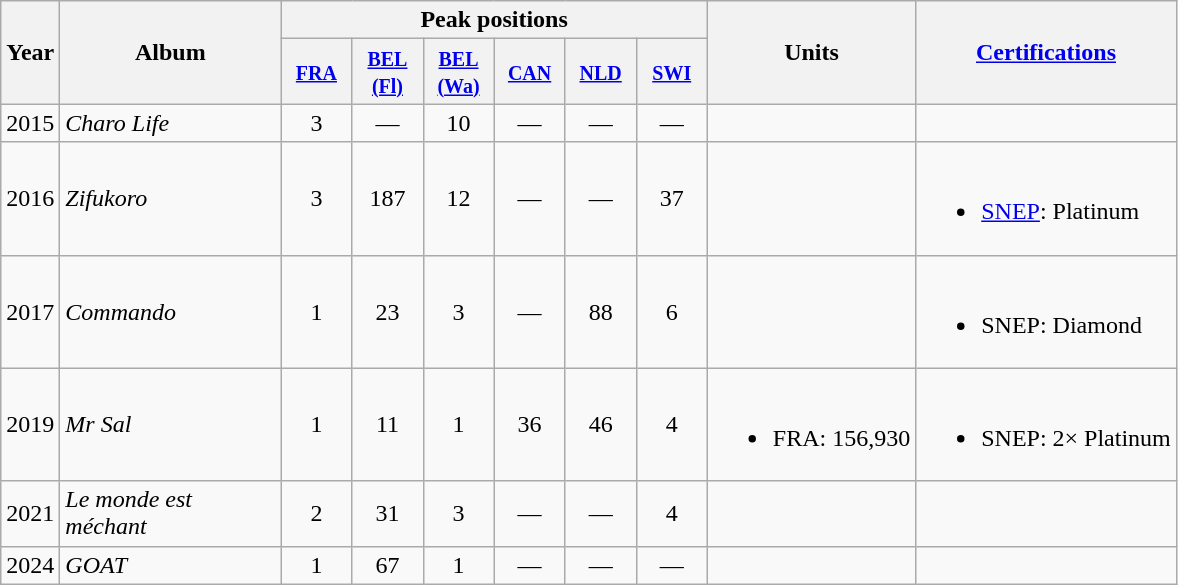<table class="wikitable">
<tr>
<th scope="col" rowspan="2" style="width:10px;">Year</th>
<th scope="col" rowspan="2" style="width:140px;">Album</th>
<th scope="col" colspan="6">Peak positions</th>
<th scope="col" rowspan="2">Units</th>
<th scope="col" rowspan="2"><a href='#'>Certifications</a></th>
</tr>
<tr>
<th scope="col" width="40"><small><a href='#'>FRA</a></small><br></th>
<th scope="col" width="40"><small><a href='#'>BEL<br>(Fl)</a></small><br></th>
<th scope="col" width="40"><small><a href='#'>BEL<br>(Wa)</a></small><br></th>
<th scope="col" width="40"><small><a href='#'>CAN</a></small><br></th>
<th scope="col" width="40"><small><a href='#'>NLD</a></small><br></th>
<th scope="col" width="40"><small><a href='#'>SWI</a></small><br></th>
</tr>
<tr>
<td style="text-align:center;">2015</td>
<td><em>Charo Life</em></td>
<td style="text-align:center;">3</td>
<td style="text-align:center;">—</td>
<td style="text-align:center;">10</td>
<td style="text-align:center;">—</td>
<td style="text-align:center;">—</td>
<td style="text-align:center;">—</td>
<td></td>
<td style="text-align:center;"></td>
</tr>
<tr>
<td style="text-align:center;">2016</td>
<td><em>Zifukoro</em></td>
<td style="text-align:center;">3</td>
<td style="text-align:center;">187</td>
<td style="text-align:center;">12</td>
<td style="text-align:center;">—</td>
<td style="text-align:center;">—</td>
<td style="text-align:center;">37</td>
<td></td>
<td><br><ul><li><a href='#'>SNEP</a>: Platinum</li></ul></td>
</tr>
<tr>
<td>2017</td>
<td><em>Commando</em></td>
<td style="text-align:center;">1</td>
<td style="text-align:center;">23</td>
<td style="text-align:center;">3</td>
<td style="text-align:center;">—</td>
<td style="text-align:center;">88</td>
<td style="text-align:center;">6</td>
<td></td>
<td><br><ul><li>SNEP: Diamond</li></ul></td>
</tr>
<tr>
<td>2019</td>
<td><em>Mr Sal</em></td>
<td style="text-align:center;">1</td>
<td style="text-align:center;">11</td>
<td style="text-align:center;">1</td>
<td style="text-align:center;">36</td>
<td style="text-align:center;">46</td>
<td style="text-align:center;">4</td>
<td><br><ul><li>FRA: 156,930</li></ul></td>
<td><br><ul><li>SNEP: 2× Platinum</li></ul></td>
</tr>
<tr>
<td>2021</td>
<td><em>Le monde est méchant</em></td>
<td style="text-align:center;">2</td>
<td style="text-align:center;">31</td>
<td style="text-align:center;">3</td>
<td style="text-align:center;">—</td>
<td style="text-align:center;">—</td>
<td style="text-align:center;">4</td>
<td></td>
<td></td>
</tr>
<tr>
<td>2024</td>
<td><em>GOAT</em><br></td>
<td style="text-align:center;">1<br></td>
<td style="text-align:center;">67</td>
<td style="text-align:center;">1</td>
<td style="text-align:center;">—</td>
<td style="text-align:center;">—</td>
<td style="text-align:center;">—</td>
<td></td>
<td></td>
</tr>
</table>
